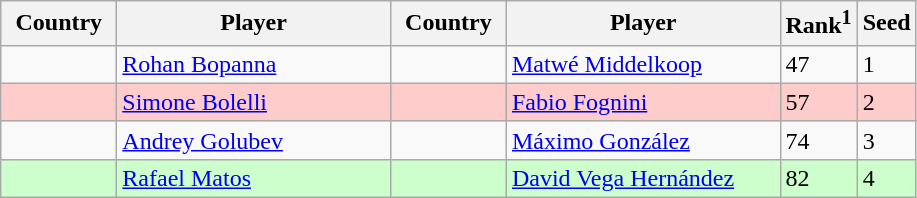<table class="sortable wikitable">
<tr>
<th width="70">Country</th>
<th width="175">Player</th>
<th width="70">Country</th>
<th width="175">Player</th>
<th>Rank<sup>1</sup></th>
<th>Seed</th>
</tr>
<tr>
<td></td>
<td><a href='#'>Rohan Bopanna</a></td>
<td></td>
<td><a href='#'>Matwé Middelkoop</a></td>
<td>47</td>
<td>1</td>
</tr>
<tr bgcolor=#fcc>
<td></td>
<td><a href='#'>Simone Bolelli</a></td>
<td></td>
<td><a href='#'>Fabio Fognini</a></td>
<td>57</td>
<td>2</td>
</tr>
<tr>
<td></td>
<td><a href='#'>Andrey Golubev</a></td>
<td></td>
<td><a href='#'>Máximo González</a></td>
<td>74</td>
<td>3</td>
</tr>
<tr bgcolor=#cfc>
<td></td>
<td><a href='#'>Rafael Matos</a></td>
<td></td>
<td><a href='#'>David Vega Hernández</a></td>
<td>82</td>
<td>4</td>
</tr>
</table>
